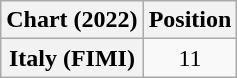<table class="wikitable plainrowheaders" style="text-align:center;">
<tr>
<th>Chart (2022)</th>
<th>Position</th>
</tr>
<tr>
<th scope="row">Italy (FIMI)</th>
<td>11</td>
</tr>
</table>
